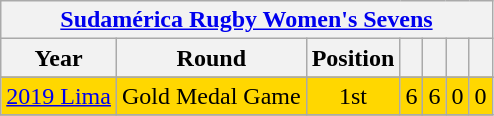<table class="wikitable" style="text-align: center;">
<tr>
<th colspan=10><a href='#'>Sudamérica Rugby Women's Sevens</a></th>
</tr>
<tr>
<th>Year</th>
<th>Round</th>
<th>Position</th>
<th></th>
<th></th>
<th></th>
<th></th>
</tr>
<tr>
</tr>
<tr bgcolor=gold>
<td align=left> <a href='#'>2019 Lima</a></td>
<td>Gold Medal Game</td>
<td>1st</td>
<td>6</td>
<td>6</td>
<td>0</td>
<td>0</td>
</tr>
<tr>
</tr>
</table>
